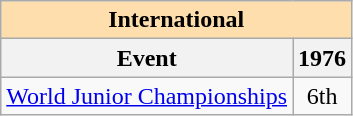<table class="wikitable" style="text-align:center">
<tr>
<th style="background-color: #ffdead; " colspan=2 align=center><strong>International</strong></th>
</tr>
<tr>
<th>Event</th>
<th>1976</th>
</tr>
<tr>
<td align=left><a href='#'>World Junior Championships</a></td>
<td>6th</td>
</tr>
</table>
